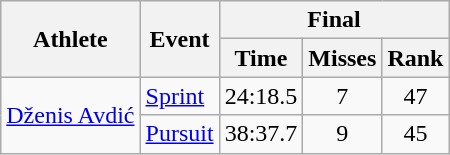<table class="wikitable">
<tr>
<th rowspan="2">Athlete</th>
<th rowspan="2">Event</th>
<th colspan="3">Final</th>
</tr>
<tr>
<th>Time</th>
<th>Misses</th>
<th>Rank</th>
</tr>
<tr>
<td rowspan="2"><a href='#'>Dženis Avdić</a></td>
<td><a href='#'>Sprint</a></td>
<td align="center">24:18.5</td>
<td align="center">7</td>
<td align="center">47</td>
</tr>
<tr>
<td><a href='#'>Pursuit</a></td>
<td align="center">38:37.7</td>
<td align="center">9</td>
<td align="center">45</td>
</tr>
</table>
